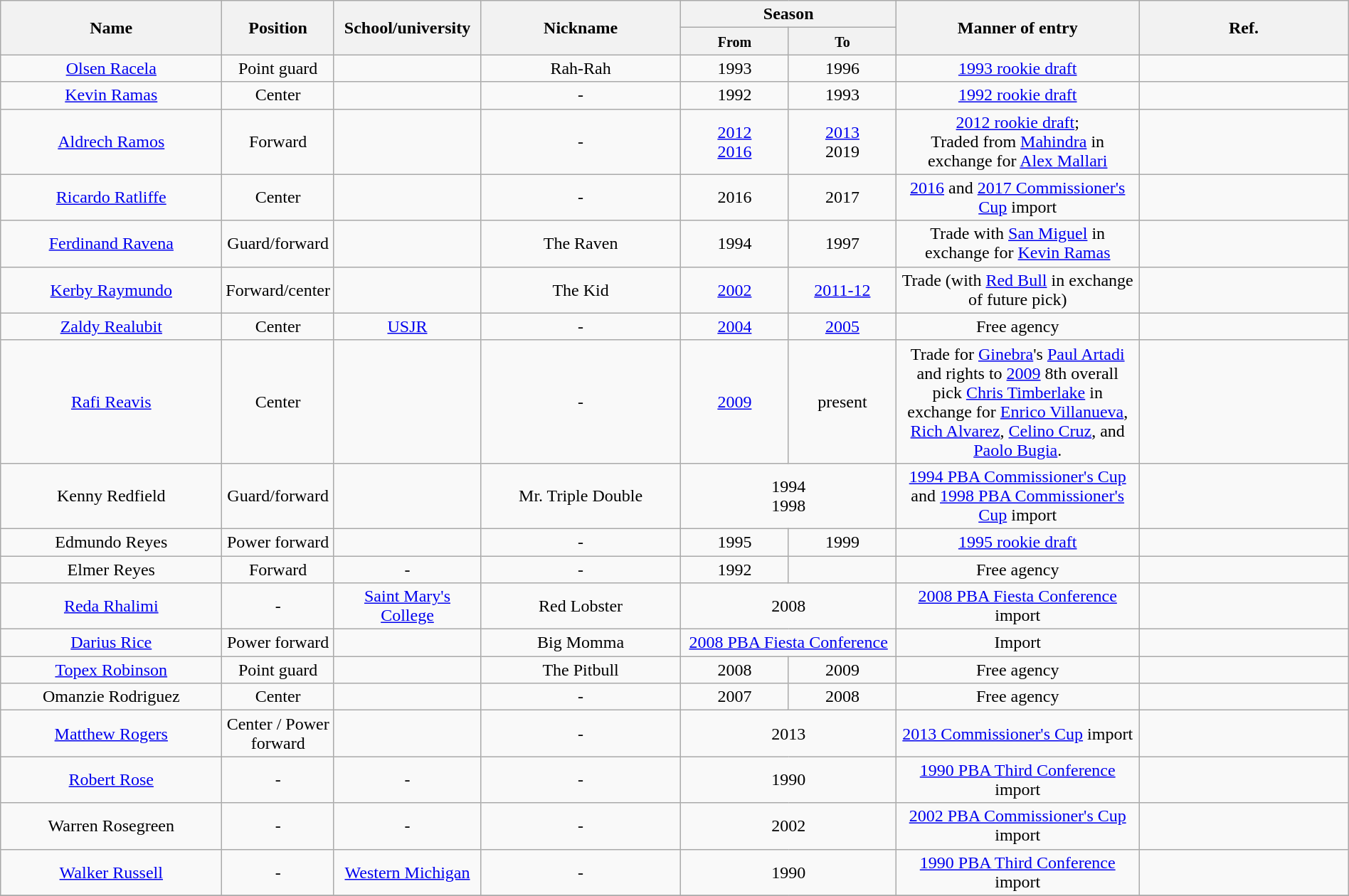<table class="wikitable sortable" style="text-align:center" width="100%">
<tr>
<th style="width:200px;" rowspan="2">Name</th>
<th style="width:80px;" rowspan="2">Position</th>
<th style="width:130px;" rowspan="2">School/university</th>
<th style="width:180px;" rowspan="2">Nickname</th>
<th style="width:130px; text-align:center;" colspan="2">Season</th>
<th style="width:220px; text-align:center;" rowspan="2">Manner of entry</th>
<th rowspan="2" class=unsortable>Ref.</th>
</tr>
<tr>
<th style="width:8%; text-align:center;"><small>From</small></th>
<th style="width:8%; text-align:center;"><small>To</small></th>
</tr>
<tr>
<td><a href='#'>Olsen Racela</a></td>
<td>Point guard</td>
<td></td>
<td>Rah-Rah</td>
<td>1993</td>
<td>1996</td>
<td><a href='#'>1993 rookie draft</a></td>
<td></td>
</tr>
<tr>
<td><a href='#'>Kevin Ramas</a></td>
<td>Center</td>
<td></td>
<td>-</td>
<td>1992</td>
<td>1993</td>
<td><a href='#'>1992 rookie draft</a></td>
<td></td>
</tr>
<tr>
<td><a href='#'>Aldrech Ramos</a></td>
<td>Forward</td>
<td></td>
<td>-</td>
<td><a href='#'>2012</a> <br><a href='#'>2016</a></td>
<td><a href='#'>2013</a> <br> 2019</td>
<td><a href='#'>2012 rookie draft</a>; <br> Traded from <a href='#'>Mahindra</a> in exchange for <a href='#'>Alex Mallari</a></td>
<td></td>
</tr>
<tr>
<td><a href='#'>Ricardo Ratliffe</a></td>
<td>Center</td>
<td></td>
<td>-</td>
<td>2016</td>
<td>2017</td>
<td><a href='#'>2016</a> and <a href='#'>2017 Commissioner's Cup</a> import</td>
<td></td>
</tr>
<tr>
<td><a href='#'>Ferdinand Ravena</a></td>
<td>Guard/forward</td>
<td></td>
<td>The Raven</td>
<td>1994</td>
<td>1997</td>
<td>Trade with <a href='#'>San Miguel</a> in exchange for <a href='#'>Kevin Ramas</a></td>
<td></td>
</tr>
<tr>
<td><a href='#'>Kerby Raymundo</a></td>
<td>Forward/center</td>
<td></td>
<td>The Kid</td>
<td><a href='#'>2002</a></td>
<td><a href='#'>2011-12</a></td>
<td>Trade (with <a href='#'>Red Bull</a> in exchange of future pick)</td>
<td></td>
</tr>
<tr>
<td><a href='#'>Zaldy Realubit</a></td>
<td>Center</td>
<td><a href='#'>USJR</a></td>
<td>-</td>
<td><a href='#'>2004</a></td>
<td><a href='#'>2005</a></td>
<td>Free agency</td>
<td></td>
</tr>
<tr>
<td><a href='#'>Rafi Reavis</a></td>
<td>Center</td>
<td></td>
<td>-</td>
<td><a href='#'>2009</a></td>
<td>present</td>
<td>Trade for <a href='#'>Ginebra</a>'s <a href='#'>Paul Artadi</a> and rights to <a href='#'>2009</a> 8th overall pick <a href='#'>Chris Timberlake</a> in exchange for <a href='#'>Enrico Villanueva</a>, <a href='#'>Rich Alvarez</a>, <a href='#'>Celino Cruz</a>, and <a href='#'>Paolo Bugia</a>.</td>
<td></td>
</tr>
<tr>
<td>Kenny Redfield</td>
<td>Guard/forward</td>
<td></td>
<td>Mr. Triple Double</td>
<td colspan="2">1994<br>1998</td>
<td><a href='#'>1994 PBA Commissioner's Cup</a> and <a href='#'>1998 PBA Commissioner's Cup</a> import</td>
<td></td>
</tr>
<tr>
<td>Edmundo Reyes</td>
<td>Power forward</td>
<td></td>
<td>-</td>
<td>1995</td>
<td>1999</td>
<td><a href='#'>1995 rookie draft</a></td>
<td></td>
</tr>
<tr>
<td>Elmer Reyes</td>
<td>Forward</td>
<td>-</td>
<td>-</td>
<td>1992</td>
<td></td>
<td>Free agency</td>
<td></td>
</tr>
<tr>
<td><a href='#'>Reda Rhalimi</a></td>
<td>-</td>
<td><a href='#'>Saint Mary's College</a></td>
<td>Red Lobster</td>
<td colspan="2">2008</td>
<td><a href='#'>2008 PBA Fiesta Conference</a> import</td>
<td></td>
</tr>
<tr>
<td><a href='#'>Darius Rice</a></td>
<td>Power forward</td>
<td></td>
<td>Big Momma</td>
<td colspan="2"><a href='#'>2008 PBA Fiesta Conference</a></td>
<td>Import</td>
<td></td>
</tr>
<tr>
<td><a href='#'>Topex Robinson</a></td>
<td>Point guard</td>
<td></td>
<td>The Pitbull</td>
<td>2008</td>
<td>2009</td>
<td>Free agency</td>
<td></td>
</tr>
<tr>
<td>Omanzie Rodriguez</td>
<td>Center</td>
<td></td>
<td>-</td>
<td>2007</td>
<td>2008</td>
<td>Free agency</td>
<td></td>
</tr>
<tr>
<td><a href='#'>Matthew Rogers</a></td>
<td>Center / Power forward</td>
<td></td>
<td>-</td>
<td colspan="2">2013</td>
<td><a href='#'>2013 Commissioner's Cup</a> import</td>
<td></td>
</tr>
<tr>
<td><a href='#'>Robert Rose</a></td>
<td>-</td>
<td>-</td>
<td>-</td>
<td colspan="2">1990</td>
<td><a href='#'>1990 PBA Third Conference</a> import</td>
<td></td>
</tr>
<tr>
<td>Warren Rosegreen</td>
<td>-</td>
<td>-</td>
<td>-</td>
<td colspan="2">2002</td>
<td><a href='#'>2002 PBA Commissioner's Cup</a> import</td>
<td></td>
</tr>
<tr>
<td><a href='#'>Walker Russell</a></td>
<td>-</td>
<td><a href='#'>Western Michigan</a></td>
<td>-</td>
<td colspan="2">1990</td>
<td><a href='#'>1990 PBA Third Conference</a> import</td>
<td></td>
</tr>
<tr>
</tr>
</table>
